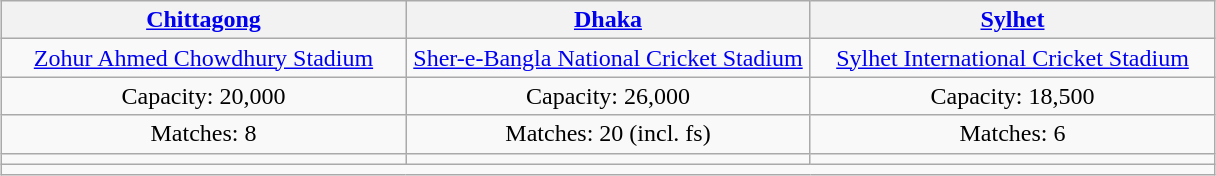<table class="wikitable" style="text-align:center;margin:auto">
<tr>
<th style="width:33%;"><a href='#'>Chittagong</a></th>
<th style="width:33%;"><a href='#'>Dhaka</a></th>
<th style="width:33%;"><a href='#'>Sylhet</a></th>
</tr>
<tr>
<td><a href='#'>Zohur Ahmed Chowdhury Stadium</a></td>
<td><a href='#'>Sher-e-Bangla National Cricket Stadium</a></td>
<td><a href='#'>Sylhet International Cricket Stadium</a></td>
</tr>
<tr>
<td>Capacity: 20,000</td>
<td>Capacity: 26,000</td>
<td>Capacity: 18,500</td>
</tr>
<tr>
<td>Matches: 8</td>
<td>Matches: 20 (incl. fs)</td>
<td>Matches: 6</td>
</tr>
<tr>
<td></td>
<td></td>
<td></td>
</tr>
<tr>
<td colspan="3"></td>
</tr>
</table>
